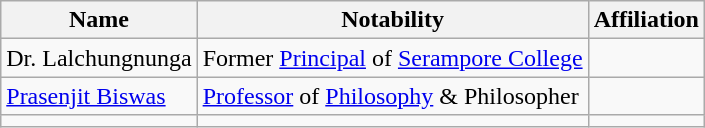<table class="wikitable">
<tr>
<th>Name</th>
<th>Notability</th>
<th>Affiliation</th>
</tr>
<tr>
<td>Dr. Lalchungnunga</td>
<td>Former <a href='#'>Principal</a> of <a href='#'>Serampore College</a></td>
<td></td>
</tr>
<tr>
<td><a href='#'>Prasenjit Biswas</a></td>
<td><a href='#'>Professor</a> of <a href='#'>Philosophy</a> & Philosopher</td>
<td></td>
</tr>
<tr>
<td></td>
<td></td>
<td></td>
</tr>
</table>
